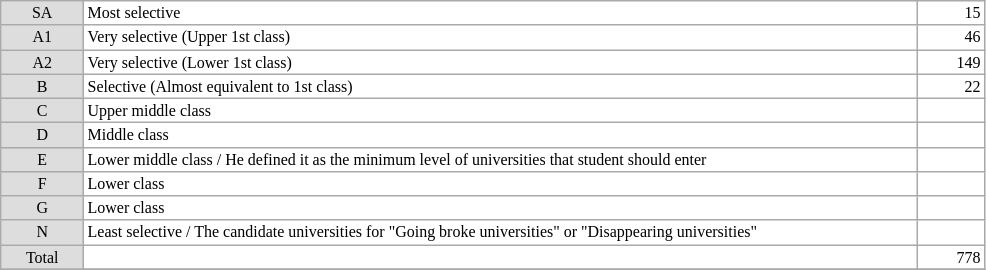<table class="wikitable">
<tr style="background:#ffffff;">
<td style="font-size:8pt;width:50px; text-align:center;background-color:#ddd;">SA</td>
<td style="font-size:8pt;width:500px; text-align:center;background-color:white;text-align:left;vertical-align: super;">Most selective</td>
<td style="font-size:8pt;width:40px; text-align:center;background-color:white;text-align:right;vertical-align: super;">15</td>
</tr>
<tr>
<td style="font-size:8pt;width:50px; text-align:center;background-color:#ddd;">A1</td>
<td style="font-size:8pt;width:500px; text-align:center;background-color:white;text-align:left;vertical-align: super;">Very selective (Upper 1st class)</td>
<td style="font-size:8pt;width:40px; text-align:center;background-color:white;text-align:right;vertical-align: super;">46</td>
</tr>
<tr>
<td style="font-size:8pt;width:50px; text-align:center;background-color:#ddd;">A2</td>
<td style="font-size:8pt;width:500px; text-align:center;background-color:white;text-align:left;vertical-align: super;">Very selective (Lower 1st class)</td>
<td style="font-size:8pt;width:40px; text-align:center;background-color:white;text-align:right;vertical-align: super;">149</td>
</tr>
<tr>
<td style="font-size:8pt;width:50px; text-align:center;background-color:#ddd;">B</td>
<td style="font-size:8pt;width:500px; text-align:center;background-color:white;text-align:left;vertical-align: super;">Selective (Almost equivalent to 1st class)</td>
<td style="font-size:8pt;width:40px; text-align:center;background-color:white;text-align:right;vertical-align: super;">22</td>
</tr>
<tr>
<td style="font-size:8pt;width:50px; text-align:center;background-color:#ddd;">C</td>
<td style="font-size:8pt;width:500px; text-align:center;background-color:white;text-align:left;vertical-align: super;">Upper middle class</td>
<td style="font-size:8pt;width:40px; text-align:center;background-color:white;text-align:right;vertical-align: super;"></td>
</tr>
<tr>
<td style="font-size:8pt;width:50px; text-align:center;background-color:#ddd;">D</td>
<td style="font-size:8pt;width:500px; text-align:center;background-color:white;text-align:left;vertical-align: super;">Middle class</td>
<td style="font-size:8pt;width:40px; text-align:center;background-color:white;text-align:right;vertical-align: super;"></td>
</tr>
<tr>
<td style="font-size:8pt;width:50px; text-align:center;background-color:#ddd;">E</td>
<td style="font-size:8pt;width:500px; text-align:center;background-color:white;text-align:left;vertical-align: super;">Lower middle class / He defined it as the minimum level of universities that student should enter</td>
<td style="font-size:8pt;width:40px; text-align:center;background-color:white;text-align:right;vertical-align: super;"></td>
</tr>
<tr>
<td style="font-size:8pt;width:50px; text-align:center;background-color:#ddd;">F</td>
<td style="font-size:8pt;width:500px; text-align:center;background-color:white;text-align:left;vertical-align: super;">Lower class</td>
<td style="font-size:8pt;width:40px; text-align:center;background-color:white;text-align:right;vertical-align: super;"></td>
</tr>
<tr>
<td style="font-size:8pt;width:50px; text-align:center;background-color:#ddd;">G</td>
<td style="font-size:8pt;width:500px; text-align:center;background-color:white;text-align:left;vertical-align: super;">Lower class</td>
<td style="font-size:8pt;width:40px; text-align:center;background-color:white;text-align:right;vertical-align: super;"></td>
</tr>
<tr>
<td style="font-size:8pt;width:50px; text-align:center;background-color:#ddd;">N</td>
<td style="font-size:8pt;width:550px; text-align:center;background-color:white;text-align:left;vertical-align: super;">Least selective / The candidate universities for "Going broke universities" or "Disappearing universities"</td>
<td style="font-size:8pt;width:40px; text-align:center;background-color:white;text-align:right;vertical-align: super;"></td>
</tr>
<tr>
<td style="font-size:8pt;width:50px; text-align:center;background-color:#ddd;">Total</td>
<td style="font-size:8pt;width:550px; text-align:center;background-color:white;text-align:left;vertical-align: super;"></td>
<td style="font-size:8pt;width:40px; text-align:center;background-color:white;text-align:right;vertical-align: super;"> 778</td>
</tr>
<tr>
</tr>
</table>
